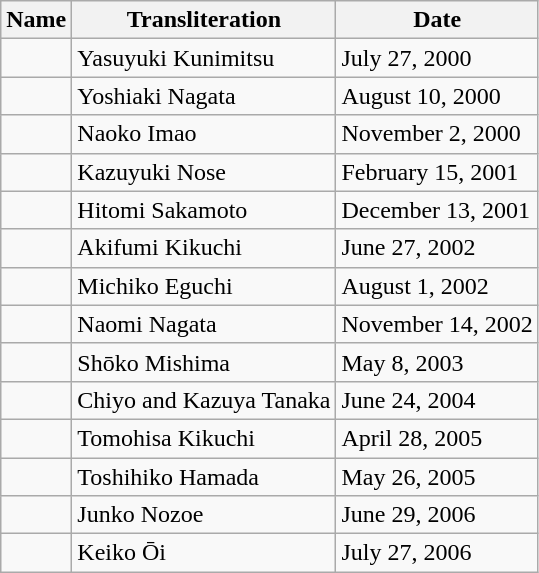<table class="wikitable" border="1">
<tr>
<th>Name</th>
<th>Transliteration</th>
<th>Date</th>
</tr>
<tr>
<td></td>
<td>Yasuyuki Kunimitsu</td>
<td>July 27, 2000</td>
</tr>
<tr>
<td></td>
<td>Yoshiaki Nagata</td>
<td>August 10, 2000</td>
</tr>
<tr>
<td></td>
<td>Naoko Imao</td>
<td>November 2, 2000</td>
</tr>
<tr>
<td></td>
<td>Kazuyuki Nose</td>
<td>February 15, 2001</td>
</tr>
<tr>
<td></td>
<td>Hitomi Sakamoto</td>
<td>December 13, 2001</td>
</tr>
<tr>
<td></td>
<td>Akifumi Kikuchi</td>
<td>June 27, 2002</td>
</tr>
<tr>
<td></td>
<td>Michiko Eguchi</td>
<td>August 1, 2002</td>
</tr>
<tr>
<td></td>
<td>Naomi Nagata</td>
<td>November 14, 2002</td>
</tr>
<tr>
<td></td>
<td>Shōko Mishima</td>
<td>May 8, 2003</td>
</tr>
<tr>
<td></td>
<td>Chiyo and Kazuya Tanaka</td>
<td>June 24, 2004</td>
</tr>
<tr>
<td></td>
<td>Tomohisa Kikuchi</td>
<td>April 28, 2005</td>
</tr>
<tr>
<td></td>
<td>Toshihiko Hamada</td>
<td>May 26, 2005</td>
</tr>
<tr>
<td></td>
<td>Junko Nozoe</td>
<td>June 29, 2006</td>
</tr>
<tr>
<td></td>
<td>Keiko Ōi</td>
<td>July 27, 2006</td>
</tr>
</table>
